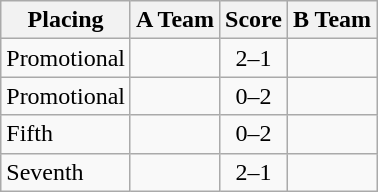<table class=wikitable style="border:1px solid #AAAAAA;">
<tr>
<th>Placing</th>
<th>A Team</th>
<th>Score</th>
<th>B Team</th>
</tr>
<tr>
<td>Promotional</td>
<td><strong></strong></td>
<td align="center">2–1</td>
<td></td>
</tr>
<tr>
<td>Promotional</td>
<td></td>
<td align="center">0–2</td>
<td><strong></strong></td>
</tr>
<tr>
<td>Fifth</td>
<td></td>
<td align="center">0–2</td>
<td><strong></strong></td>
</tr>
<tr>
<td>Seventh</td>
<td><strong></strong></td>
<td align="center">2–1</td>
<td></td>
</tr>
</table>
